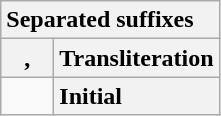<table class="wikitable" style="text-align: center; display: inline-table;">
<tr>
<th colspan="2" style="text-align: left">Separated suffixes</th>
</tr>
<tr>
<th style="min-width: 1.75em">, </th>
<th style="text-align: left">Transliteration</th>
</tr>
<tr>
<td></td>
<th style="text-align: left">Initial</th>
</tr>
</table>
